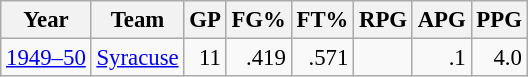<table class="wikitable sortable" style="font-size:95%; text-align:right;">
<tr>
<th>Year</th>
<th>Team</th>
<th>GP</th>
<th>FG%</th>
<th>FT%</th>
<th>RPG</th>
<th>APG</th>
<th>PPG</th>
</tr>
<tr>
<td style="text-align:left;"><a href='#'>1949–50</a></td>
<td style="text-align:left;"><a href='#'>Syracuse</a></td>
<td>11</td>
<td>.419</td>
<td>.571</td>
<td></td>
<td>.1</td>
<td>4.0</td>
</tr>
</table>
